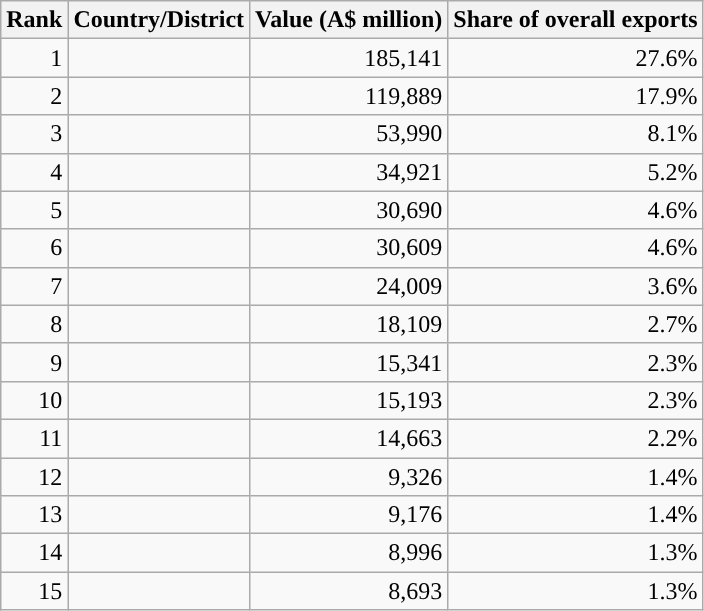<table class="wikitable sortable" style="text-align:right;">
<tr>
<th>Rank</th>
<th>Country/District</th>
<th>Value (A$ million)</th>
<th>Share of overall exports</th>
</tr>
<tr>
<td>1</td>
<td align=left><strong></strong></td>
<td>185,141</td>
<td>27.6%</td>
</tr>
<tr>
<td>2</td>
<td align=left><strong></strong></td>
<td>119,889</td>
<td>17.9%</td>
</tr>
<tr>
<td>3</td>
<td align="left"><strong></strong></td>
<td>53,990</td>
<td>8.1%</td>
</tr>
<tr>
<td>4</td>
<td align="left"><strong></strong></td>
<td>34,921</td>
<td>5.2%</td>
</tr>
<tr>
<td>5</td>
<td align="left"><strong></strong></td>
<td>30,690</td>
<td>4.6%</td>
</tr>
<tr>
<td>6</td>
<td align=left><strong></strong></td>
<td>30,609</td>
<td>4.6%</td>
</tr>
<tr>
<td>7</td>
<td align=left><strong></strong></td>
<td>24,009</td>
<td>3.6%</td>
</tr>
<tr>
<td>8</td>
<td align="left"><strong></strong></td>
<td>18,109</td>
<td>2.7%</td>
</tr>
<tr>
<td>9</td>
<td align="left"><strong></strong></td>
<td>15,341</td>
<td>2.3%</td>
</tr>
<tr>
<td>10</td>
<td align="left"><strong></strong></td>
<td>15,193</td>
<td>2.3%</td>
</tr>
<tr>
<td>11</td>
<td align=left><strong></strong></td>
<td>14,663</td>
<td>2.2%</td>
</tr>
<tr>
<td>12</td>
<td align=left><strong></strong></td>
<td>9,326</td>
<td>1.4%</td>
</tr>
<tr>
<td>13</td>
<td align=left><strong></strong></td>
<td>9,176</td>
<td>1.4%</td>
</tr>
<tr>
<td>14</td>
<td align=left><strong></strong></td>
<td>8,996</td>
<td>1.3%</td>
</tr>
<tr>
<td>15</td>
<td align="left"><strong></strong></td>
<td>8,693</td>
<td>1.3%</td>
</tr>
</table>
